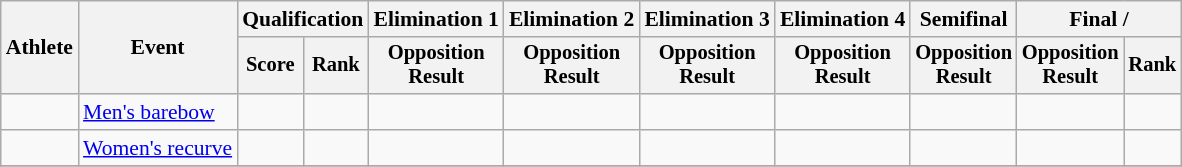<table class=wikitable style=font-size:90%;text-align:center>
<tr>
<th rowspan=2>Athlete</th>
<th rowspan=2>Event</th>
<th colspan=2>Qualification</th>
<th>Elimination 1</th>
<th>Elimination 2</th>
<th>Elimination 3</th>
<th>Elimination 4</th>
<th>Semifinal</th>
<th colspan=2>Final / </th>
</tr>
<tr style=font-size:95%>
<th>Score</th>
<th>Rank</th>
<th>Opposition<br>Result</th>
<th>Opposition<br>Result</th>
<th>Opposition<br>Result</th>
<th>Opposition<br>Result</th>
<th>Opposition<br>Result</th>
<th>Opposition<br>Result</th>
<th>Rank</th>
</tr>
<tr>
<td align=left></td>
<td align=left><a href='#'>Men's barebow</a></td>
<td></td>
<td></td>
<td></td>
<td></td>
<td></td>
<td></td>
<td></td>
<td></td>
<td></td>
</tr>
<tr>
<td align=left></td>
<td align=left><a href='#'>Women's recurve</a></td>
<td></td>
<td></td>
<td></td>
<td></td>
<td></td>
<td></td>
<td></td>
<td></td>
<td></td>
</tr>
<tr>
</tr>
</table>
